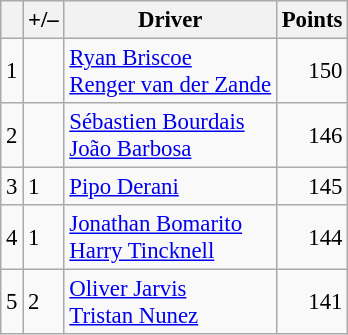<table class="wikitable" style="font-size: 95%;">
<tr>
<th scope="col"></th>
<th scope="col">+/–</th>
<th scope="col">Driver</th>
<th scope="col">Points</th>
</tr>
<tr>
<td align=center>1</td>
<td align="left"></td>
<td> <a href='#'>Ryan Briscoe</a><br> <a href='#'>Renger van der Zande</a></td>
<td align=right>150</td>
</tr>
<tr>
<td align=center>2</td>
<td align="left"></td>
<td> <a href='#'>Sébastien Bourdais</a><br> <a href='#'>João Barbosa</a></td>
<td align=right>146</td>
</tr>
<tr>
<td align=center>3</td>
<td align="left"> 1</td>
<td> <a href='#'>Pipo Derani</a></td>
<td align=right>145</td>
</tr>
<tr>
<td align=center>4</td>
<td align="left"> 1</td>
<td> <a href='#'>Jonathan Bomarito</a><br> <a href='#'>Harry Tincknell</a></td>
<td align=right>144</td>
</tr>
<tr>
<td align=center>5</td>
<td align="left"> 2</td>
<td> <a href='#'>Oliver Jarvis</a><br> <a href='#'>Tristan Nunez</a></td>
<td align=right>141</td>
</tr>
</table>
